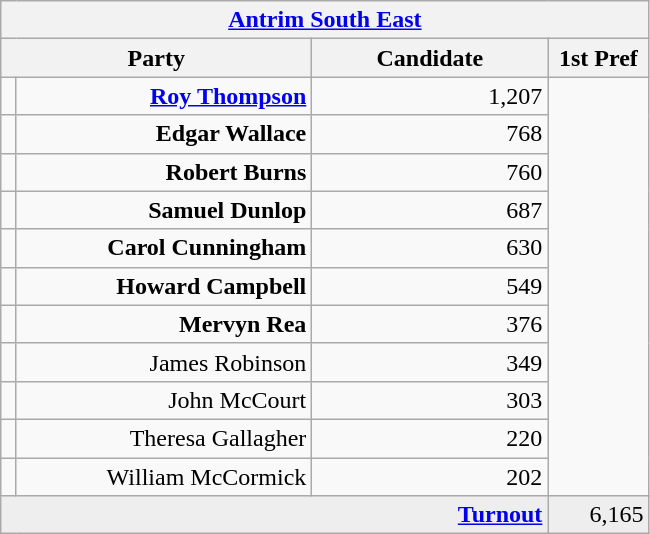<table class="wikitable">
<tr>
<th colspan="4" align="center"><a href='#'>Antrim South East</a></th>
</tr>
<tr>
<th colspan="2" align="center" width=200>Party</th>
<th width=150>Candidate</th>
<th width=60>1st Pref</th>
</tr>
<tr>
<td></td>
<td align="right"><strong><a href='#'>Roy Thompson</a></strong></td>
<td align="right">1,207</td>
</tr>
<tr>
<td></td>
<td align="right"><strong>Edgar Wallace</strong></td>
<td align="right">768</td>
</tr>
<tr>
<td></td>
<td align="right"><strong>Robert Burns</strong></td>
<td align="right">760</td>
</tr>
<tr>
<td></td>
<td align="right"><strong>Samuel Dunlop</strong></td>
<td align="right">687</td>
</tr>
<tr>
<td></td>
<td align="right"><strong>Carol Cunningham</strong></td>
<td align="right">630</td>
</tr>
<tr>
<td></td>
<td align="right"><strong>Howard Campbell</strong></td>
<td align="right">549</td>
</tr>
<tr>
<td></td>
<td align="right"><strong>Mervyn Rea</strong></td>
<td align="right">376</td>
</tr>
<tr>
<td></td>
<td align="right">James Robinson</td>
<td align="right">349</td>
</tr>
<tr>
<td></td>
<td align="right">John McCourt</td>
<td align="right">303</td>
</tr>
<tr>
<td></td>
<td align="right">Theresa Gallagher</td>
<td align="right">220</td>
</tr>
<tr>
<td></td>
<td align="right">William McCormick</td>
<td align="right">202</td>
</tr>
<tr bgcolor="EEEEEE">
<td colspan=3 align="right"><strong><a href='#'>Turnout</a></strong></td>
<td align="right">6,165</td>
</tr>
</table>
